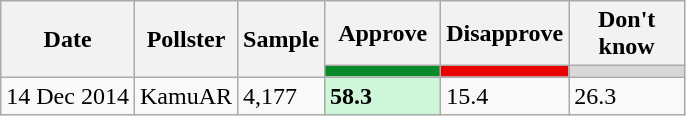<table class="wikitable sortable">
<tr>
<th rowspan="2">Date</th>
<th rowspan="2">Pollster</th>
<th rowspan="2">Sample</th>
<th style="width:70px;">Approve</th>
<th style="width:70px;">Disapprove</th>
<th style="width:70px;">Don't know</th>
</tr>
<tr>
<th style="background: #088A29" width:70px;"></th>
<th style="background: #E90000" width:70px;></th>
<th style="background: #d8d8d8" width:70px;></th>
</tr>
<tr>
<td>14 Dec 2014</td>
<td>KamuAR</td>
<td>4,177</td>
<td style="background: #CEF6D8"><strong>58.3</strong></td>
<td>15.4</td>
<td>26.3</td>
</tr>
</table>
